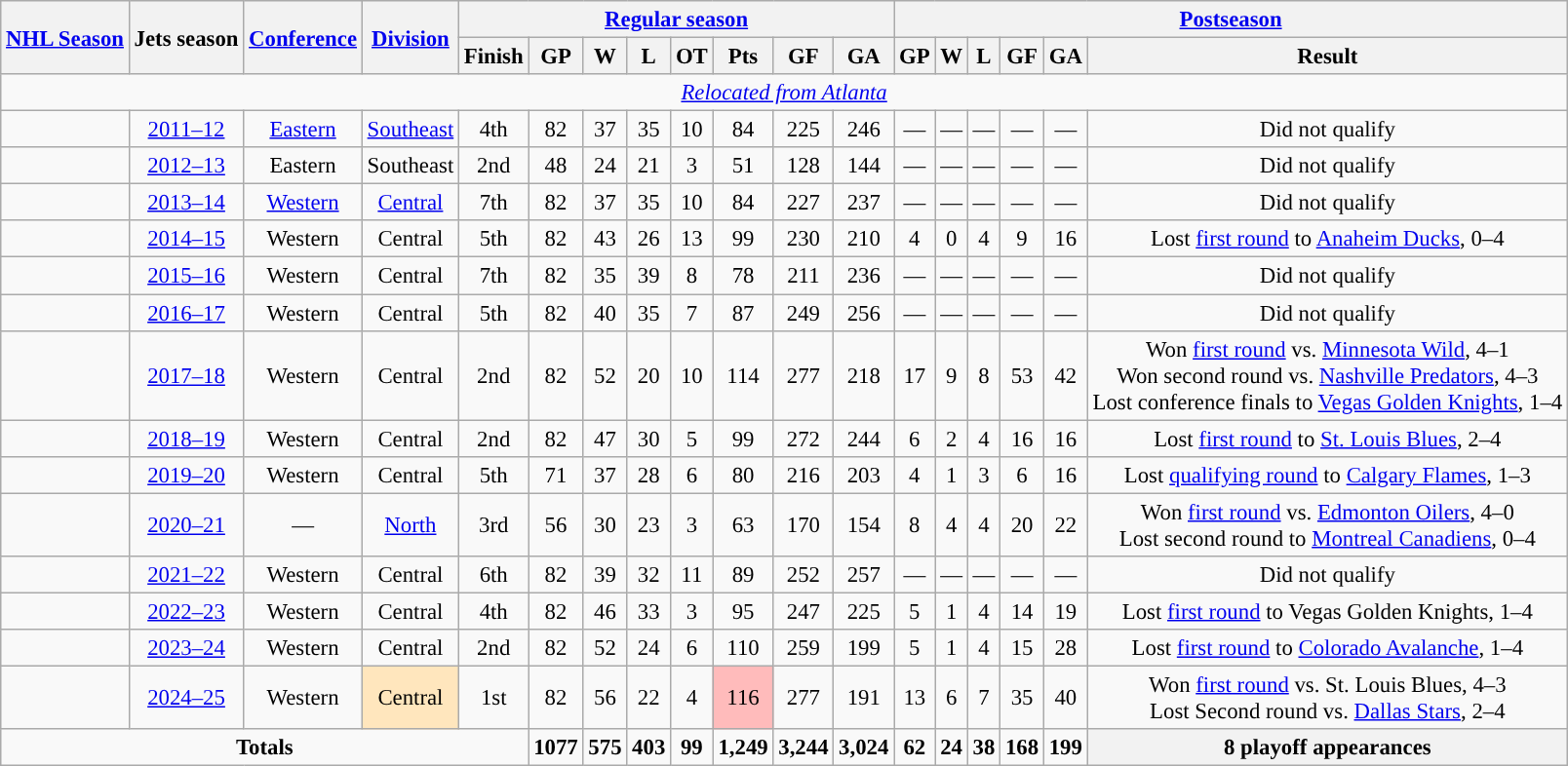<table class="wikitable" style="text-align: center; font-size: 95%">
<tr>
<th scope="col" rowspan="2"><a href='#'>NHL Season</a></th>
<th scope="col" rowspan="2">Jets season</th>
<th scope="col" rowspan="2"><a href='#'>Conference</a></th>
<th scope="col" rowspan="2"><a href='#'>Division</a></th>
<th colspan="8"><a href='#'>Regular season</a></th>
<th colspan="6"><a href='#'>Postseason</a></th>
</tr>
<tr>
<th scope="col">Finish</th>
<th scope="col">GP</th>
<th scope="col">W</th>
<th scope="col">L</th>
<th scope="col">OT</th>
<th scope="col">Pts</th>
<th scope="col">GF</th>
<th scope="col">GA</th>
<th scope="col">GP</th>
<th scope="col">W</th>
<th scope="col">L</th>
<th scope="col">GF</th>
<th scope="col">GA</th>
<th scope="col">Result</th>
</tr>
<tr>
<td colspan="19" align="center"><em><a href='#'>Relocated from Atlanta</a></em></td>
</tr>
<tr>
<td></td>
<td><a href='#'>2011–12</a></td>
<td><a href='#'>Eastern</a></td>
<td><a href='#'>Southeast</a></td>
<td>4th</td>
<td>82</td>
<td>37</td>
<td>35</td>
<td>10</td>
<td>84</td>
<td>225</td>
<td>246</td>
<td>—</td>
<td>—</td>
<td>—</td>
<td>—</td>
<td>—</td>
<td>Did not qualify</td>
</tr>
<tr>
<td></td>
<td><a href='#'>2012–13</a></td>
<td>Eastern</td>
<td>Southeast</td>
<td>2nd</td>
<td>48</td>
<td>24</td>
<td>21</td>
<td>3</td>
<td>51</td>
<td>128</td>
<td>144</td>
<td>—</td>
<td>—</td>
<td>—</td>
<td>—</td>
<td>—</td>
<td>Did not qualify</td>
</tr>
<tr>
<td></td>
<td><a href='#'>2013–14</a></td>
<td><a href='#'>Western</a></td>
<td><a href='#'>Central</a></td>
<td>7th</td>
<td>82</td>
<td>37</td>
<td>35</td>
<td>10</td>
<td>84</td>
<td>227</td>
<td>237</td>
<td>—</td>
<td>—</td>
<td>—</td>
<td>—</td>
<td>—</td>
<td>Did not qualify</td>
</tr>
<tr>
<td></td>
<td><a href='#'>2014–15</a></td>
<td>Western</td>
<td>Central</td>
<td>5th</td>
<td>82</td>
<td>43</td>
<td>26</td>
<td>13</td>
<td>99</td>
<td>230</td>
<td>210</td>
<td>4</td>
<td>0</td>
<td>4</td>
<td>9</td>
<td>16</td>
<td>Lost <a href='#'>first round</a> to <a href='#'>Anaheim Ducks</a>, 0–4</td>
</tr>
<tr>
<td></td>
<td><a href='#'>2015–16</a></td>
<td>Western</td>
<td>Central</td>
<td>7th</td>
<td>82</td>
<td>35</td>
<td>39</td>
<td>8</td>
<td>78</td>
<td>211</td>
<td>236</td>
<td>—</td>
<td>—</td>
<td>—</td>
<td>—</td>
<td>—</td>
<td>Did not qualify</td>
</tr>
<tr>
<td></td>
<td><a href='#'>2016–17</a></td>
<td>Western</td>
<td>Central</td>
<td>5th</td>
<td>82</td>
<td>40</td>
<td>35</td>
<td>7</td>
<td>87</td>
<td>249</td>
<td>256</td>
<td>—</td>
<td>—</td>
<td>—</td>
<td>—</td>
<td>—</td>
<td>Did not qualify</td>
</tr>
<tr>
<td></td>
<td><a href='#'>2017–18</a></td>
<td>Western</td>
<td>Central</td>
<td>2nd</td>
<td>82</td>
<td>52</td>
<td>20</td>
<td>10</td>
<td>114</td>
<td>277</td>
<td>218</td>
<td>17</td>
<td>9</td>
<td>8</td>
<td>53</td>
<td>42</td>
<td>Won <a href='#'>first round</a> vs. <a href='#'>Minnesota Wild</a>, 4–1<br>Won second round vs. <a href='#'>Nashville Predators</a>, 4–3<br>Lost conference finals to <a href='#'>Vegas Golden Knights</a>, 1–4</td>
</tr>
<tr>
<td></td>
<td><a href='#'>2018–19</a></td>
<td>Western</td>
<td>Central</td>
<td>2nd</td>
<td>82</td>
<td>47</td>
<td>30</td>
<td>5</td>
<td>99</td>
<td>272</td>
<td>244</td>
<td>6</td>
<td>2</td>
<td>4</td>
<td>16</td>
<td>16</td>
<td>Lost <a href='#'>first round</a> to <a href='#'>St. Louis Blues</a>, 2–4</td>
</tr>
<tr>
<td> </td>
<td><a href='#'>2019–20</a></td>
<td>Western</td>
<td>Central</td>
<td>5th</td>
<td>71</td>
<td>37</td>
<td>28</td>
<td>6</td>
<td>80</td>
<td>216</td>
<td>203</td>
<td>4</td>
<td>1</td>
<td>3</td>
<td>6</td>
<td>16</td>
<td>Lost <a href='#'>qualifying round</a> to <a href='#'>Calgary Flames</a>, 1–3</td>
</tr>
<tr>
<td> </td>
<td><a href='#'>2020–21</a></td>
<td>—</td>
<td><a href='#'>North</a></td>
<td>3rd</td>
<td>56</td>
<td>30</td>
<td>23</td>
<td>3</td>
<td>63</td>
<td>170</td>
<td>154</td>
<td>8</td>
<td>4</td>
<td>4</td>
<td>20</td>
<td>22</td>
<td>Won <a href='#'>first round</a> vs. <a href='#'>Edmonton Oilers</a>, 4–0<br>Lost second round to <a href='#'>Montreal Canadiens</a>, 0–4</td>
</tr>
<tr>
<td></td>
<td><a href='#'>2021–22</a></td>
<td>Western</td>
<td>Central</td>
<td>6th</td>
<td>82</td>
<td>39</td>
<td>32</td>
<td>11</td>
<td>89</td>
<td>252</td>
<td>257</td>
<td>—</td>
<td>—</td>
<td>—</td>
<td>—</td>
<td>—</td>
<td>Did not qualify</td>
</tr>
<tr>
<td></td>
<td><a href='#'>2022–23</a></td>
<td>Western</td>
<td>Central</td>
<td>4th</td>
<td>82</td>
<td>46</td>
<td>33</td>
<td>3</td>
<td>95</td>
<td>247</td>
<td>225</td>
<td>5</td>
<td>1</td>
<td>4</td>
<td>14</td>
<td>19</td>
<td>Lost <a href='#'>first round</a> to Vegas Golden Knights, 1–4</td>
</tr>
<tr>
<td></td>
<td><a href='#'>2023–24</a></td>
<td>Western</td>
<td>Central</td>
<td>2nd</td>
<td>82</td>
<td>52</td>
<td>24</td>
<td>6</td>
<td>110</td>
<td>259</td>
<td>199</td>
<td>5</td>
<td>1</td>
<td>4</td>
<td>15</td>
<td>28</td>
<td>Lost <a href='#'>first round</a> to <a href='#'>Colorado Avalanche</a>, 1–4</td>
</tr>
<tr>
<td></td>
<td><a href='#'>2024–25</a></td>
<td>Western</td>
<td style="background: #FFE6BD;">Central</td>
<td>1st</td>
<td>82</td>
<td>56</td>
<td>22</td>
<td>4</td>
<td style="background: #FFBBBB;">116</td>
<td>277</td>
<td>191</td>
<td>13</td>
<td>6</td>
<td>7</td>
<td>35</td>
<td>40</td>
<td>Won <a href='#'>first round</a> vs. St. Louis Blues, 4–3<br>Lost Second round vs. <a href='#'>Dallas Stars</a>, 2–4</td>
</tr>
<tr style="font-weight:bold;">
<td colspan="5">Totals</td>
<td>1077</td>
<td>575</td>
<td>403</td>
<td>99</td>
<td>1,249</td>
<td>3,244</td>
<td>3,024</td>
<td>62</td>
<td>24</td>
<td>38</td>
<td>168</td>
<td>199</td>
<th>8 playoff appearances</th>
</tr>
</table>
